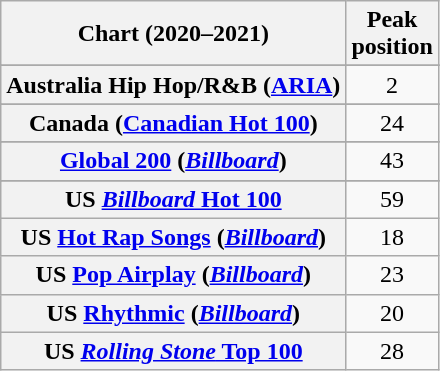<table class="wikitable sortable plainrowheaders" style="text-align:center">
<tr>
<th scope="col">Chart (2020–2021)</th>
<th scope="col">Peak<br>position</th>
</tr>
<tr>
</tr>
<tr>
<th scope="row">Australia Hip Hop/R&B (<a href='#'>ARIA</a>)</th>
<td>2</td>
</tr>
<tr>
</tr>
<tr>
<th scope="row">Canada (<a href='#'>Canadian Hot 100</a>)</th>
<td>24</td>
</tr>
<tr>
</tr>
<tr>
</tr>
<tr>
<th scope="row"><a href='#'>Global 200</a> (<em><a href='#'>Billboard</a></em>)</th>
<td>43</td>
</tr>
<tr>
</tr>
<tr>
</tr>
<tr>
</tr>
<tr>
</tr>
<tr>
</tr>
<tr>
</tr>
<tr>
</tr>
<tr>
<th scope="row">US <a href='#'><em>Billboard</em> Hot 100</a></th>
<td>59</td>
</tr>
<tr>
<th scope="row">US <a href='#'>Hot Rap Songs</a> (<em><a href='#'>Billboard</a></em>)</th>
<td>18</td>
</tr>
<tr>
<th scope="row">US <a href='#'>Pop Airplay</a> (<em><a href='#'>Billboard</a></em>)</th>
<td>23</td>
</tr>
<tr>
<th scope="row">US <a href='#'>Rhythmic</a> (<em><a href='#'>Billboard</a></em>)</th>
<td>20</td>
</tr>
<tr>
<th scope="row">US <a href='#'><em>Rolling Stone</em> Top 100</a></th>
<td>28</td>
</tr>
</table>
